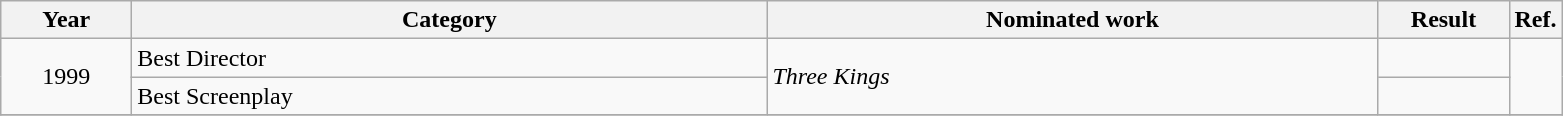<table class=wikitable>
<tr>
<th scope="col" style="width:5em;">Year</th>
<th scope="col" style="width:26em;">Category</th>
<th scope="col" style="width:25em;">Nominated work</th>
<th scope="col" style="width:5em;">Result</th>
<th>Ref.</th>
</tr>
<tr>
<td style="text-align:center;", rowspan=2>1999</td>
<td>Best Director</td>
<td rowspan=2><em>Three Kings</em></td>
<td></td>
<td rowspan=2></td>
</tr>
<tr>
<td>Best Screenplay</td>
<td></td>
</tr>
<tr>
</tr>
</table>
